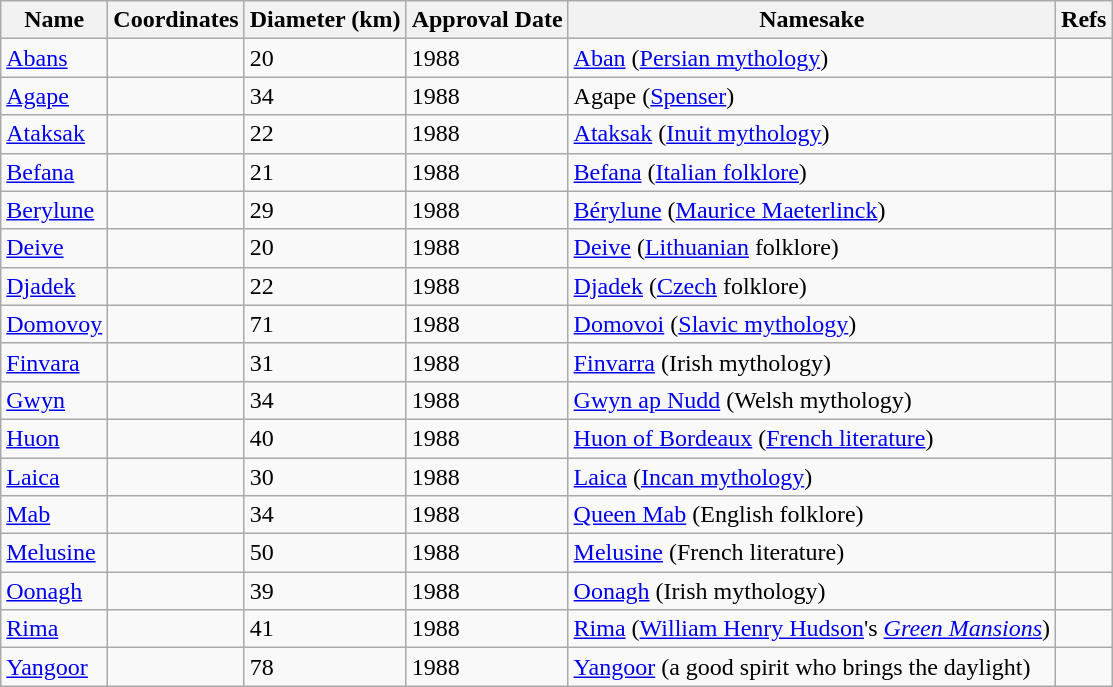<table class="wikitable">
<tr>
<th>Name</th>
<th>Coordinates</th>
<th>Diameter (km)</th>
<th>Approval Date</th>
<th>Namesake</th>
<th>Refs</th>
</tr>
<tr>
<td><a href='#'>Abans</a></td>
<td></td>
<td>20</td>
<td>1988</td>
<td><a href='#'>Aban</a> (<a href='#'>Persian mythology</a>)</td>
<td></td>
</tr>
<tr>
<td><a href='#'>Agape</a></td>
<td></td>
<td>34</td>
<td>1988</td>
<td>Agape (<a href='#'>Spenser</a>)</td>
<td></td>
</tr>
<tr>
<td><a href='#'>Ataksak</a></td>
<td></td>
<td>22</td>
<td>1988</td>
<td><a href='#'>Ataksak</a> (<a href='#'>Inuit mythology</a>)</td>
<td></td>
</tr>
<tr>
<td><a href='#'>Befana</a></td>
<td></td>
<td>21</td>
<td>1988</td>
<td><a href='#'>Befana</a> (<a href='#'>Italian folklore</a>)</td>
<td></td>
</tr>
<tr>
<td><a href='#'>Berylune</a></td>
<td></td>
<td>29</td>
<td>1988</td>
<td><a href='#'>Bérylune</a> (<a href='#'>Maurice Maeterlinck</a>)</td>
<td></td>
</tr>
<tr>
<td><a href='#'>Deive</a></td>
<td></td>
<td>20</td>
<td>1988</td>
<td><a href='#'>Deive</a> (<a href='#'>Lithuanian</a> folklore)</td>
<td></td>
</tr>
<tr>
<td><a href='#'>Djadek</a></td>
<td></td>
<td>22</td>
<td>1988</td>
<td><a href='#'>Djadek</a> (<a href='#'>Czech</a> folklore)</td>
<td></td>
</tr>
<tr>
<td><a href='#'>Domovoy</a></td>
<td></td>
<td>71</td>
<td>1988</td>
<td><a href='#'>Domovoi</a> (<a href='#'>Slavic mythology</a>)</td>
<td></td>
</tr>
<tr>
<td><a href='#'>Finvara</a></td>
<td></td>
<td>31</td>
<td>1988</td>
<td><a href='#'>Finvarra</a> (Irish mythology)</td>
<td></td>
</tr>
<tr>
<td><a href='#'>Gwyn</a></td>
<td></td>
<td>34</td>
<td>1988</td>
<td><a href='#'>Gwyn ap Nudd</a> (Welsh mythology)</td>
<td></td>
</tr>
<tr>
<td><a href='#'>Huon</a></td>
<td></td>
<td>40</td>
<td>1988</td>
<td><a href='#'>Huon of Bordeaux</a> (<a href='#'>French literature</a>)</td>
<td></td>
</tr>
<tr>
<td><a href='#'>Laica</a></td>
<td></td>
<td>30</td>
<td>1988</td>
<td><a href='#'>Laica</a> (<a href='#'>Incan mythology</a>)</td>
<td></td>
</tr>
<tr>
<td><a href='#'>Mab</a></td>
<td></td>
<td>34</td>
<td>1988</td>
<td><a href='#'>Queen Mab</a> (English folklore)</td>
<td></td>
</tr>
<tr>
<td><a href='#'>Melusine</a></td>
<td></td>
<td>50</td>
<td>1988</td>
<td><a href='#'>Melusine</a> (French literature)</td>
<td></td>
</tr>
<tr>
<td><a href='#'>Oonagh</a></td>
<td></td>
<td>39</td>
<td>1988</td>
<td><a href='#'>Oonagh</a> (Irish mythology)</td>
<td></td>
</tr>
<tr>
<td><a href='#'>Rima</a></td>
<td></td>
<td>41</td>
<td>1988</td>
<td><a href='#'>Rima</a> (<a href='#'>William Henry Hudson</a>'s <em><a href='#'>Green Mansions</a></em>)</td>
<td></td>
</tr>
<tr>
<td><a href='#'>Yangoor</a></td>
<td></td>
<td>78</td>
<td>1988</td>
<td><a href='#'>Yangoor</a> (a good spirit who brings the daylight)</td>
<td></td>
</tr>
</table>
